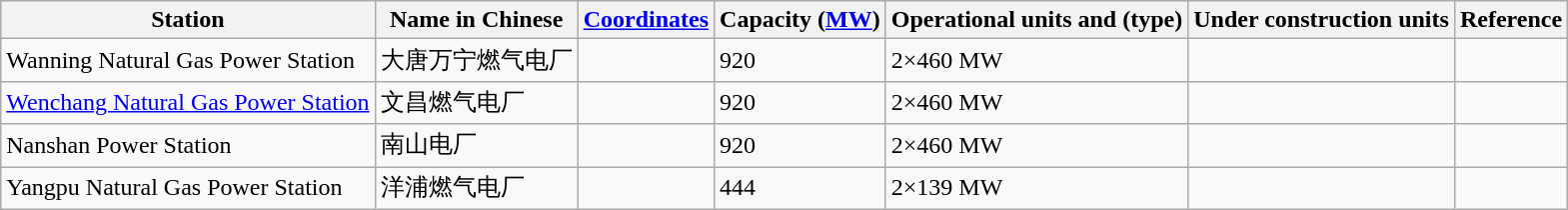<table class="wikitable sortable">
<tr>
<th>Station</th>
<th>Name in Chinese</th>
<th><a href='#'>Coordinates</a></th>
<th>Capacity (<a href='#'>MW</a>)</th>
<th>Operational units and (type)</th>
<th>Under construction units</th>
<th>Reference</th>
</tr>
<tr>
<td>Wanning Natural Gas Power Station</td>
<td>大唐万宁燃气电厂</td>
<td></td>
<td>920</td>
<td>2×460 MW</td>
<td></td>
<td></td>
</tr>
<tr>
<td><a href='#'>Wenchang Natural Gas Power Station</a></td>
<td>文昌燃气电厂</td>
<td></td>
<td>920</td>
<td>2×460 MW</td>
<td></td>
</tr>
<tr>
<td>Nanshan Power Station</td>
<td>南山电厂</td>
<td></td>
<td>920</td>
<td>2×460 MW</td>
<td></td>
<td></td>
</tr>
<tr>
<td>Yangpu Natural Gas Power Station</td>
<td>洋浦燃气电厂</td>
<td></td>
<td>444</td>
<td>2×139 MW</td>
<td></td>
<td></td>
</tr>
</table>
